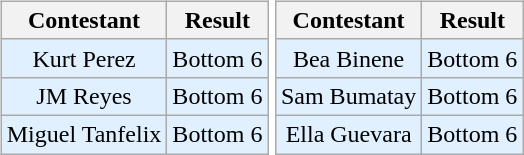<table>
<tr>
<td><br><table class="wikitable sortable nowrap" style="margin:auto; text-align:center">
<tr>
<th scope="col">Contestant</th>
<th scope="col">Result</th>
</tr>
<tr>
<td bgcolor=#e0f0ff>Kurt Perez</td>
<td bgcolor=#e0f0ff>Bottom 6</td>
</tr>
<tr>
<td bgcolor=#e0f0ff>JM Reyes</td>
<td bgcolor=#e0f0ff>Bottom 6</td>
</tr>
<tr>
<td bgcolor=#e0f0ff>Miguel Tanfelix</td>
<td bgcolor=#e0f0ff>Bottom 6</td>
</tr>
</table>
</td>
<td><br><table class="wikitable sortable nowrap" style="margin:auto; text-align:center">
<tr>
<th scope="col">Contestant</th>
<th scope="col">Result</th>
</tr>
<tr>
<td bgcolor=#e0f0ff>Bea Binene</td>
<td bgcolor=#e0f0ff>Bottom 6</td>
</tr>
<tr>
<td bgcolor=#e0f0ff>Sam Bumatay</td>
<td bgcolor=#e0f0ff>Bottom 6</td>
</tr>
<tr>
<td bgcolor=#e0f0ff>Ella Guevara</td>
<td bgcolor=#e0f0ff>Bottom 6</td>
</tr>
</table>
</td>
</tr>
</table>
